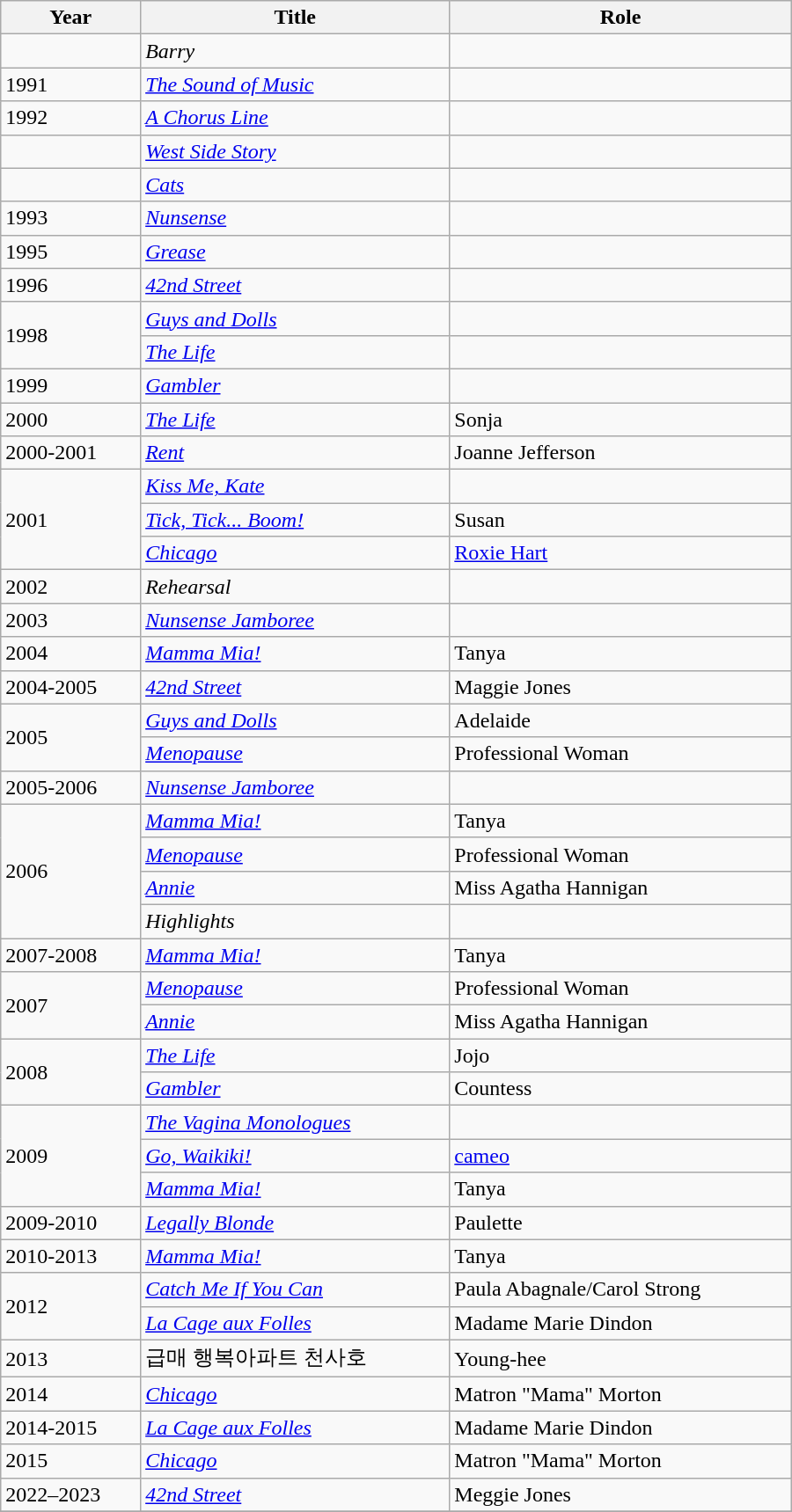<table class="wikitable" style="width:600px">
<tr>
<th>Year</th>
<th>Title</th>
<th>Role</th>
</tr>
<tr>
<td></td>
<td><em>Barry</em></td>
<td></td>
</tr>
<tr>
<td>1991</td>
<td><em><a href='#'>The Sound of Music</a></em></td>
<td></td>
</tr>
<tr>
<td>1992</td>
<td><em><a href='#'>A Chorus Line</a></em></td>
<td></td>
</tr>
<tr>
<td></td>
<td><em><a href='#'>West Side Story</a></em></td>
<td></td>
</tr>
<tr>
<td></td>
<td><em><a href='#'>Cats</a></em></td>
<td></td>
</tr>
<tr>
<td>1993</td>
<td><em><a href='#'>Nunsense</a></em></td>
<td></td>
</tr>
<tr>
<td>1995</td>
<td><em><a href='#'>Grease</a></em></td>
<td></td>
</tr>
<tr>
<td>1996</td>
<td><em><a href='#'>42nd Street</a></em></td>
<td></td>
</tr>
<tr>
<td rowspan=2>1998</td>
<td><em><a href='#'>Guys and Dolls</a></em></td>
<td></td>
</tr>
<tr>
<td><em><a href='#'>The Life</a></em></td>
<td></td>
</tr>
<tr>
<td>1999</td>
<td><em><a href='#'>Gambler</a></em></td>
<td></td>
</tr>
<tr>
<td>2000</td>
<td><em><a href='#'>The Life</a></em></td>
<td>Sonja</td>
</tr>
<tr>
<td>2000-2001</td>
<td><em><a href='#'>Rent</a></em></td>
<td>Joanne Jefferson</td>
</tr>
<tr>
<td rowspan=3>2001</td>
<td><em><a href='#'>Kiss Me, Kate</a></em></td>
<td></td>
</tr>
<tr>
<td><em><a href='#'>Tick, Tick... Boom!</a></em></td>
<td>Susan</td>
</tr>
<tr>
<td><em><a href='#'>Chicago</a></em></td>
<td><a href='#'>Roxie Hart</a></td>
</tr>
<tr>
<td>2002</td>
<td><em>Rehearsal</em></td>
<td></td>
</tr>
<tr>
<td>2003</td>
<td><em><a href='#'>Nunsense Jamboree</a></em></td>
<td></td>
</tr>
<tr>
<td>2004</td>
<td><em><a href='#'>Mamma Mia!</a></em></td>
<td>Tanya</td>
</tr>
<tr>
<td>2004-2005</td>
<td><em><a href='#'>42nd Street</a></em></td>
<td>Maggie Jones</td>
</tr>
<tr>
<td rowspan=2>2005</td>
<td><em><a href='#'>Guys and Dolls</a></em></td>
<td>Adelaide</td>
</tr>
<tr>
<td><em><a href='#'>Menopause</a></em></td>
<td>Professional Woman</td>
</tr>
<tr>
<td>2005-2006</td>
<td><em><a href='#'>Nunsense Jamboree</a></em></td>
<td></td>
</tr>
<tr>
<td rowspan=4>2006</td>
<td><em><a href='#'>Mamma Mia!</a></em></td>
<td>Tanya</td>
</tr>
<tr>
<td><em><a href='#'>Menopause</a></em></td>
<td>Professional Woman</td>
</tr>
<tr>
<td><em><a href='#'>Annie</a></em></td>
<td>Miss Agatha Hannigan</td>
</tr>
<tr>
<td><em>Highlights</em></td>
<td></td>
</tr>
<tr>
<td>2007-2008</td>
<td><em><a href='#'>Mamma Mia!</a></em></td>
<td>Tanya</td>
</tr>
<tr>
<td rowspan=2>2007</td>
<td><em><a href='#'>Menopause</a></em></td>
<td>Professional Woman</td>
</tr>
<tr>
<td><em><a href='#'>Annie</a></em></td>
<td>Miss Agatha Hannigan</td>
</tr>
<tr>
<td rowspan=2>2008</td>
<td><em><a href='#'>The Life</a></em></td>
<td>Jojo</td>
</tr>
<tr>
<td><em><a href='#'>Gambler</a></em></td>
<td>Countess</td>
</tr>
<tr>
<td rowspan=3>2009</td>
<td><em><a href='#'>The Vagina Monologues</a></em></td>
<td></td>
</tr>
<tr>
<td><em><a href='#'>Go, Waikiki!</a></em></td>
<td><a href='#'>cameo</a></td>
</tr>
<tr>
<td><em><a href='#'>Mamma Mia!</a></em></td>
<td>Tanya</td>
</tr>
<tr>
<td>2009-2010</td>
<td><em><a href='#'>Legally Blonde</a></em></td>
<td>Paulette</td>
</tr>
<tr>
<td>2010-2013</td>
<td><em><a href='#'>Mamma Mia!</a></em></td>
<td>Tanya</td>
</tr>
<tr>
<td rowspan=2>2012</td>
<td><em><a href='#'>Catch Me If You Can</a></em></td>
<td>Paula Abagnale/Carol Strong</td>
</tr>
<tr>
<td><em><a href='#'>La Cage aux Folles</a></em></td>
<td>Madame Marie Dindon</td>
</tr>
<tr>
<td>2013</td>
<td>급매 행복아파트 천사호</td>
<td>Young-hee</td>
</tr>
<tr>
<td>2014</td>
<td><em><a href='#'>Chicago</a></em></td>
<td>Matron "Mama" Morton</td>
</tr>
<tr>
<td>2014-2015</td>
<td><em><a href='#'>La Cage aux Folles</a></em></td>
<td>Madame Marie Dindon</td>
</tr>
<tr>
<td>2015</td>
<td><em><a href='#'>Chicago</a></em></td>
<td>Matron "Mama" Morton</td>
</tr>
<tr>
<td>2022–2023</td>
<td><em><a href='#'>42nd Street</a></em></td>
<td>Meggie Jones</td>
</tr>
<tr>
</tr>
</table>
